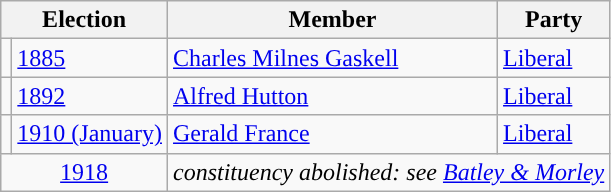<table class="wikitable">
<tr>
<th colspan="2">Election</th>
<th>Member</th>
<th>Party</th>
</tr>
<tr>
<td style="color:inherit;background-color: "></td>
<td><a href='#'>1885</a></td>
<td><a href='#'>Charles Milnes Gaskell</a></td>
<td><a href='#'>Liberal</a></td>
</tr>
<tr>
<td style="color:inherit;background-color: "></td>
<td><a href='#'>1892</a></td>
<td><a href='#'>Alfred Hutton</a></td>
<td><a href='#'>Liberal</a></td>
</tr>
<tr>
<td style="color:inherit;background-color: "></td>
<td><a href='#'>1910 (January)</a></td>
<td><a href='#'>Gerald France</a></td>
<td><a href='#'>Liberal</a></td>
</tr>
<tr>
<td colspan="2" align="center"><a href='#'>1918</a></td>
<td colspan="2"><em>constituency abolished: see <a href='#'>Batley & Morley</a></em></td>
</tr>
</table>
